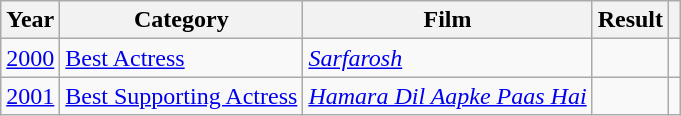<table class="wikitable plainrowheaders">
<tr>
<th>Year</th>
<th>Category</th>
<th>Film</th>
<th>Result</th>
<th></th>
</tr>
<tr>
<td><a href='#'>2000</a></td>
<td><a href='#'>Best Actress</a></td>
<td><em><a href='#'>Sarfarosh</a></em></td>
<td></td>
<td></td>
</tr>
<tr>
<td><a href='#'>2001</a></td>
<td><a href='#'>Best Supporting Actress</a></td>
<td><em><a href='#'>Hamara Dil Aapke Paas Hai</a></em></td>
<td></td>
<td></td>
</tr>
</table>
